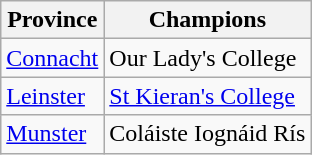<table class="wikitable">
<tr>
<th>Province</th>
<th>Champions</th>
</tr>
<tr>
<td><a href='#'>Connacht</a></td>
<td>Our Lady's College</td>
</tr>
<tr>
<td><a href='#'>Leinster</a></td>
<td><a href='#'>St Kieran's College</a></td>
</tr>
<tr>
<td><a href='#'>Munster</a></td>
<td>Coláiste Iognáid Rís</td>
</tr>
</table>
